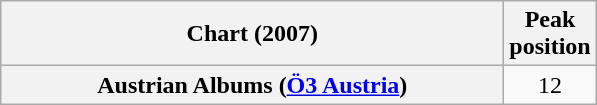<table class="wikitable sortable plainrowheaders" style="text-align:center">
<tr>
<th scope="col" style="width:20.5em;">Chart (2007)</th>
<th scope="col">Peak<br>position</th>
</tr>
<tr>
<th scope="row">Austrian Albums (<a href='#'>Ö3 Austria</a>)</th>
<td>12</td>
</tr>
</table>
